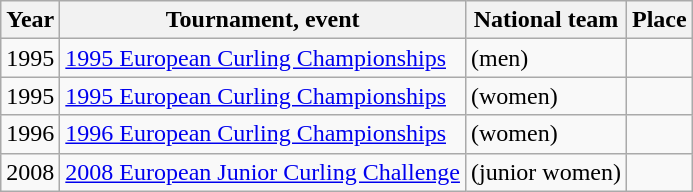<table class="wikitable">
<tr>
<th scope="col">Year</th>
<th scope="col">Tournament, event</th>
<th scope="col">National team</th>
<th scope="col">Place</th>
</tr>
<tr>
<td>1995</td>
<td><a href='#'>1995 European Curling Championships</a></td>
<td> (men)</td>
<td></td>
</tr>
<tr>
<td>1995</td>
<td><a href='#'>1995 European Curling Championships</a></td>
<td> (women)</td>
<td></td>
</tr>
<tr>
<td>1996</td>
<td><a href='#'>1996 European Curling Championships</a></td>
<td> (women)</td>
<td></td>
</tr>
<tr>
<td>2008</td>
<td><a href='#'>2008 European Junior Curling Challenge</a></td>
<td> (junior women)</td>
<td></td>
</tr>
</table>
